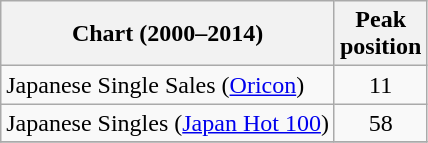<table class="wikitable sortable plainrowheaders">
<tr>
<th scope="col">Chart (2000–2014)</th>
<th scope="col">Peak<br>position</th>
</tr>
<tr>
<td>Japanese Single Sales (<a href='#'>Oricon</a>)</td>
<td style="text-align:center;">11</td>
</tr>
<tr>
<td>Japanese Singles (<a href='#'>Japan Hot 100</a>)</td>
<td style="text-align:center;">58</td>
</tr>
<tr>
</tr>
</table>
